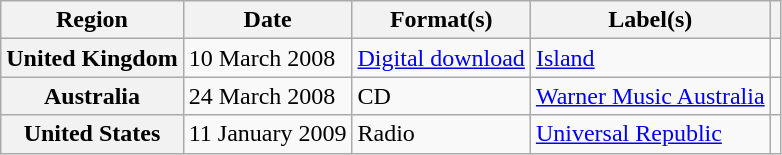<table class="wikitable plainrowheaders">
<tr>
<th scope="col">Region</th>
<th scope="col">Date</th>
<th scope="col">Format(s)</th>
<th scope="col">Label(s)</th>
<th scope="col"></th>
</tr>
<tr>
<th scope="row">United Kingdom</th>
<td>10 March 2008</td>
<td><a href='#'>Digital download</a></td>
<td><a href='#'>Island</a></td>
<td></td>
</tr>
<tr>
<th scope="row">Australia</th>
<td>24 March 2008</td>
<td>CD</td>
<td><a href='#'>Warner Music Australia</a></td>
<td></td>
</tr>
<tr>
<th scope="row">United States</th>
<td>11 January 2009</td>
<td>Radio</td>
<td><a href='#'>Universal Republic</a></td>
<td></td>
</tr>
</table>
